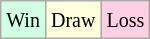<table class="wikitable">
<tr>
<td style="background-color: #d0ffe3;"><small>Win</small></td>
<td style="background-color: #ffffdd;"><small>Draw</small></td>
<td style="background-color: #ffd0e3;"><small>Loss</small></td>
</tr>
</table>
